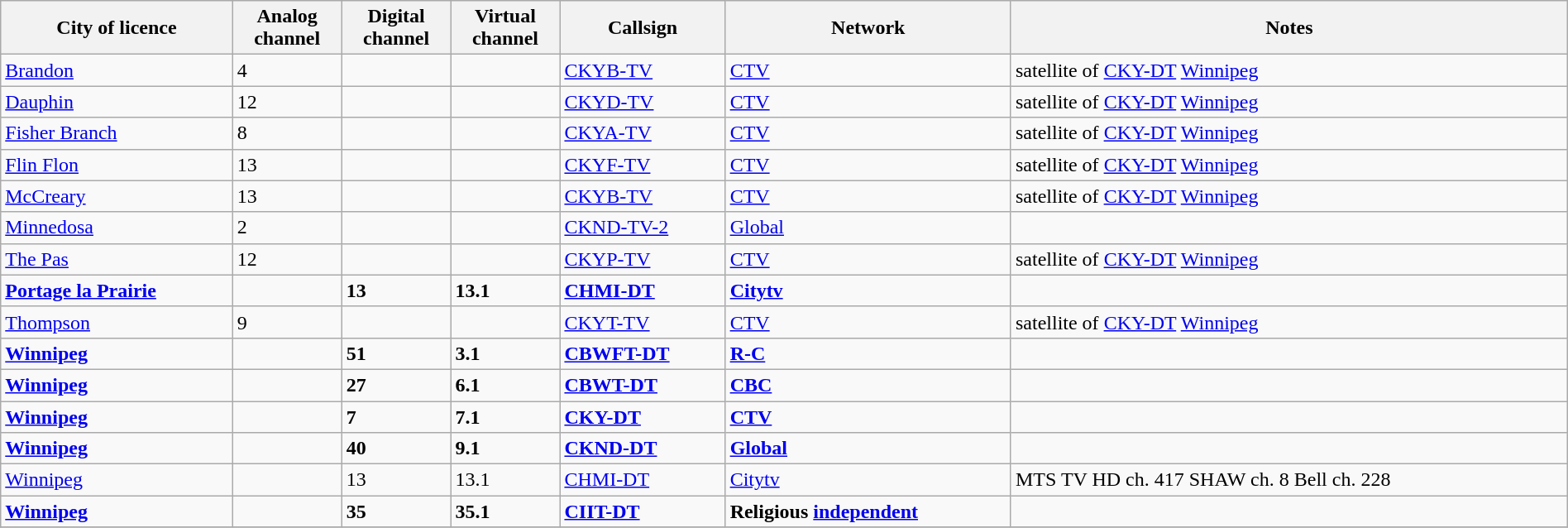<table class="sortable wikitable" width="100%">
<tr>
<th>City of licence</th>
<th>Analog<br>channel</th>
<th>Digital<br>channel</th>
<th>Virtual<br>channel</th>
<th>Callsign</th>
<th>Network</th>
<th>Notes</th>
</tr>
<tr>
<td><a href='#'>Brandon</a></td>
<td>4</td>
<td></td>
<td></td>
<td><a href='#'>CKYB-TV</a></td>
<td><a href='#'>CTV</a></td>
<td>satellite of <a href='#'>CKY-DT</a> <a href='#'>Winnipeg</a></td>
</tr>
<tr>
<td><a href='#'>Dauphin</a></td>
<td>12</td>
<td></td>
<td></td>
<td><a href='#'>CKYD-TV</a></td>
<td><a href='#'>CTV</a></td>
<td>satellite of <a href='#'>CKY-DT</a> <a href='#'>Winnipeg</a></td>
</tr>
<tr>
<td><a href='#'>Fisher Branch</a></td>
<td>8</td>
<td></td>
<td></td>
<td><a href='#'>CKYA-TV</a></td>
<td><a href='#'>CTV</a></td>
<td>satellite of <a href='#'>CKY-DT</a> <a href='#'>Winnipeg</a></td>
</tr>
<tr>
<td><a href='#'>Flin Flon</a></td>
<td>13</td>
<td></td>
<td></td>
<td><a href='#'>CKYF-TV</a></td>
<td><a href='#'>CTV</a></td>
<td>satellite of <a href='#'>CKY-DT</a> <a href='#'>Winnipeg</a></td>
</tr>
<tr>
<td><a href='#'>McCreary</a></td>
<td>13</td>
<td></td>
<td></td>
<td><a href='#'>CKYB-TV</a></td>
<td><a href='#'>CTV</a></td>
<td>satellite of <a href='#'>CKY-DT</a> <a href='#'>Winnipeg</a></td>
</tr>
<tr>
<td><a href='#'>Minnedosa</a></td>
<td>2</td>
<td></td>
<td></td>
<td><a href='#'>CKND-TV-2</a></td>
<td><a href='#'>Global</a></td>
<td></td>
</tr>
<tr>
<td><a href='#'>The Pas</a></td>
<td>12</td>
<td></td>
<td></td>
<td><a href='#'>CKYP-TV</a></td>
<td><a href='#'>CTV</a></td>
<td>satellite of <a href='#'>CKY-DT</a> <a href='#'>Winnipeg</a></td>
</tr>
<tr style="vertical-align: top; text-align: left; font-weight: bold; ">
<td><a href='#'>Portage la Prairie</a></td>
<td></td>
<td>13</td>
<td>13.1</td>
<td><a href='#'>CHMI-DT</a></td>
<td><a href='#'>Citytv</a></td>
<td></td>
</tr>
<tr style="vertical-align: top; text-align: left;">
<td><a href='#'>Thompson</a></td>
<td>9</td>
<td></td>
<td></td>
<td><a href='#'>CKYT-TV</a></td>
<td><a href='#'>CTV</a></td>
<td>satellite of <a href='#'>CKY-DT</a> <a href='#'>Winnipeg</a></td>
</tr>
<tr style="vertical-align: top; text-align: left; font-weight: bold; ">
<td><a href='#'>Winnipeg</a></td>
<td></td>
<td>51</td>
<td>3.1</td>
<td><a href='#'>CBWFT-DT</a></td>
<td><a href='#'>R-C</a></td>
<td></td>
</tr>
<tr style="vertical-align: top; text-align: left; font-weight: bold; ">
<td><a href='#'>Winnipeg</a></td>
<td></td>
<td>27</td>
<td>6.1</td>
<td><a href='#'>CBWT-DT</a></td>
<td><a href='#'>CBC</a></td>
<td></td>
</tr>
<tr style="vertical-align: top; text-align: left; font-weight: bold; ">
<td><a href='#'>Winnipeg</a></td>
<td></td>
<td>7</td>
<td>7.1</td>
<td><a href='#'>CKY-DT</a></td>
<td><a href='#'>CTV</a></td>
<td></td>
</tr>
<tr style="vertical-align: top; text-align: left; font-weight: bold; ">
<td><a href='#'>Winnipeg</a></td>
<td></td>
<td>40</td>
<td>9.1</td>
<td><a href='#'>CKND-DT</a></td>
<td><a href='#'>Global</a></td>
<td></td>
</tr>
<tr style="vertical-align: top; text-align: left;  ">
<td><a href='#'>Winnipeg</a></td>
<td></td>
<td>13</td>
<td>13.1</td>
<td><a href='#'>CHMI-DT</a></td>
<td><a href='#'>Citytv</a></td>
<td>MTS TV HD ch. 417 SHAW ch. 8 Bell ch. 228</td>
</tr>
<tr style="vertical-align: top; text-align: left; font-weight: bold; ">
<td><a href='#'>Winnipeg</a></td>
<td></td>
<td>35</td>
<td>35.1</td>
<td><a href='#'>CIIT-DT</a></td>
<td>Religious <a href='#'>independent</a></td>
<td></td>
</tr>
<tr>
</tr>
</table>
